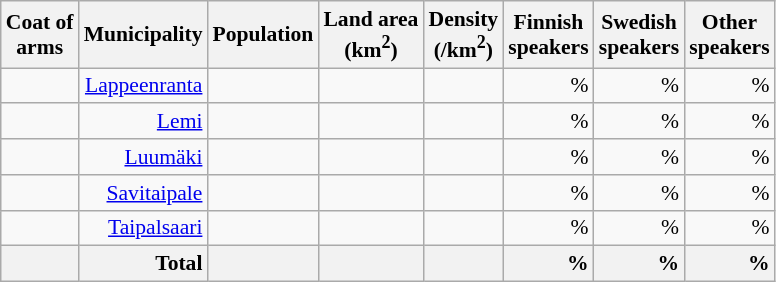<table class="wikitable sortable" style="font-size: 90%; text-align: right; line-height: normal">
<tr>
<th class="unsortable">Coat of<br>arms</th>
<th>Municipality</th>
<th>Population</th>
<th>Land area<br>(km<sup>2</sup>)</th>
<th>Density<br>(/km<sup>2</sup>)</th>
<th>Finnish<br>speakers</th>
<th>Swedish<br>speakers</th>
<th>Other<br>speakers</th>
</tr>
<tr>
<td></td>
<td><a href='#'>Lappeenranta</a></td>
<td></td>
<td></td>
<td></td>
<td> %</td>
<td> %</td>
<td> %</td>
</tr>
<tr>
<td></td>
<td><a href='#'>Lemi</a></td>
<td></td>
<td></td>
<td></td>
<td> %</td>
<td> %</td>
<td> %</td>
</tr>
<tr>
<td></td>
<td><a href='#'>Luumäki</a></td>
<td></td>
<td></td>
<td></td>
<td> %</td>
<td> %</td>
<td> %</td>
</tr>
<tr>
<td></td>
<td><a href='#'>Savitaipale</a></td>
<td></td>
<td></td>
<td></td>
<td> %</td>
<td> %</td>
<td> %</td>
</tr>
<tr>
<td></td>
<td><a href='#'>Taipalsaari</a></td>
<td></td>
<td></td>
<td></td>
<td> %</td>
<td> %</td>
<td> %</td>
</tr>
<tr>
<th></th>
<th + style=text-align:right><strong>Total</strong></th>
<th + style=text-align:right></th>
<th + style=text-align:right></th>
<th + style=text-align:right></th>
<th !+ style=text-align:right> %</th>
<th !+ style=text-align:right> %</th>
<th !+ style=text-align:right> %</th>
</tr>
</table>
